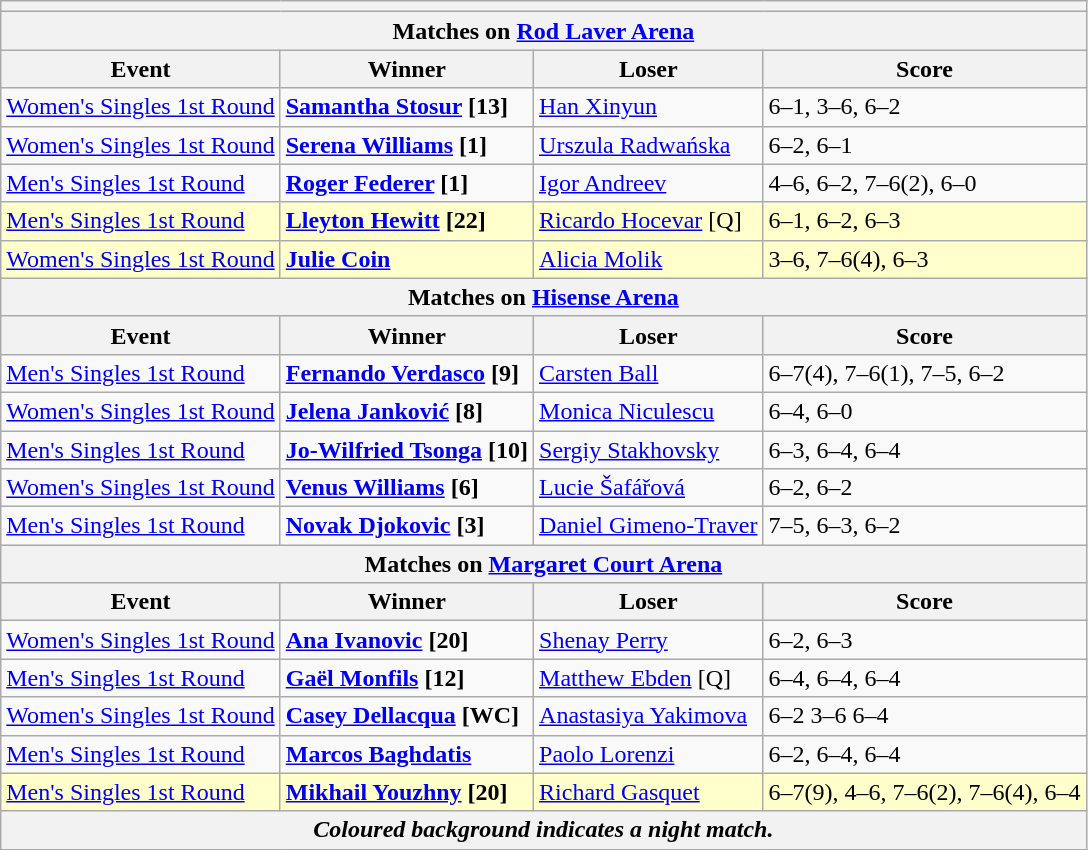<table class="wikitable collapsible uncollapsed">
<tr>
<th colspan=4></th>
</tr>
<tr>
<th colspan=4><strong>Matches on <a href='#'>Rod Laver Arena</a></strong></th>
</tr>
<tr>
<th>Event</th>
<th>Winner</th>
<th>Loser</th>
<th>Score</th>
</tr>
<tr align=left>
<td><a href='#'>Women's Singles 1st Round</a></td>
<td> <strong><a href='#'>Samantha Stosur</a> [13]</strong></td>
<td> <a href='#'>Han Xinyun</a></td>
<td>6–1, 3–6, 6–2</td>
</tr>
<tr align=left>
<td><a href='#'>Women's Singles 1st Round</a></td>
<td> <strong><a href='#'>Serena Williams</a> [1]</strong></td>
<td> <a href='#'>Urszula Radwańska</a></td>
<td>6–2, 6–1</td>
</tr>
<tr align=left>
<td><a href='#'>Men's Singles 1st Round</a></td>
<td> <strong><a href='#'>Roger Federer</a> [1]</strong></td>
<td> <a href='#'>Igor Andreev</a></td>
<td>4–6, 6–2, 7–6(2), 6–0</td>
</tr>
<tr style="text-align:left; background:#ffc;">
<td><a href='#'>Men's Singles 1st Round</a></td>
<td><strong> <a href='#'>Lleyton Hewitt</a> [22]</strong></td>
<td> <a href='#'>Ricardo Hocevar</a> [Q]</td>
<td>6–1, 6–2, 6–3</td>
</tr>
<tr style="text-align:left; background:#ffc;">
<td><a href='#'>Women's Singles 1st Round</a></td>
<td><strong> <a href='#'>Julie Coin</a></strong></td>
<td> <a href='#'>Alicia Molik</a></td>
<td>3–6, 7–6(4), 6–3</td>
</tr>
<tr>
<th colspan=4><strong>Matches on <a href='#'>Hisense Arena</a></strong></th>
</tr>
<tr>
<th>Event</th>
<th>Winner</th>
<th>Loser</th>
<th>Score</th>
</tr>
<tr align=left>
<td><a href='#'>Men's Singles 1st Round</a></td>
<td> <strong><a href='#'>Fernando Verdasco</a> [9]</strong></td>
<td> <a href='#'>Carsten Ball</a></td>
<td>6–7(4), 7–6(1), 7–5, 6–2</td>
</tr>
<tr align=left>
<td><a href='#'>Women's Singles 1st Round</a></td>
<td><strong> <a href='#'>Jelena Janković</a> [8] </strong></td>
<td> <a href='#'>Monica Niculescu</a></td>
<td>6–4, 6–0</td>
</tr>
<tr align=left>
<td><a href='#'>Men's Singles 1st Round</a></td>
<td> <strong><a href='#'>Jo-Wilfried Tsonga</a> [10]</strong></td>
<td> <a href='#'>Sergiy Stakhovsky</a></td>
<td>6–3, 6–4, 6–4</td>
</tr>
<tr align=left>
<td><a href='#'>Women's Singles 1st Round</a></td>
<td> <strong><a href='#'>Venus Williams</a> [6]</strong></td>
<td> <a href='#'>Lucie Šafářová</a></td>
<td>6–2, 6–2</td>
</tr>
<tr align=left>
<td><a href='#'>Men's Singles 1st Round</a></td>
<td><strong> <a href='#'>Novak Djokovic</a> [3]</strong></td>
<td> <a href='#'>Daniel Gimeno-Traver</a></td>
<td>7–5, 6–3, 6–2</td>
</tr>
<tr>
<th colspan=4><strong>Matches on <a href='#'>Margaret Court Arena</a></strong></th>
</tr>
<tr>
<th>Event</th>
<th>Winner</th>
<th>Loser</th>
<th>Score</th>
</tr>
<tr align=left>
<td><a href='#'>Women's Singles 1st Round</a></td>
<td> <strong><a href='#'>Ana Ivanovic</a> [20]</strong></td>
<td> <a href='#'>Shenay Perry</a></td>
<td>6–2, 6–3</td>
</tr>
<tr align=left>
<td><a href='#'>Men's Singles 1st Round</a></td>
<td> <strong><a href='#'>Gaël Monfils</a> [12]</strong></td>
<td> <a href='#'>Matthew Ebden</a> [Q]</td>
<td>6–4, 6–4, 6–4</td>
</tr>
<tr align=left>
<td><a href='#'>Women's Singles 1st Round</a></td>
<td><strong> <a href='#'>Casey Dellacqua</a> [WC]</strong></td>
<td> <a href='#'>Anastasiya Yakimova</a></td>
<td>6–2 3–6 6–4</td>
</tr>
<tr align=left>
<td><a href='#'>Men's Singles 1st Round</a></td>
<td> <strong><a href='#'>Marcos Baghdatis</a></strong></td>
<td> <a href='#'>Paolo Lorenzi</a></td>
<td>6–2, 6–4, 6–4</td>
</tr>
<tr style="text-align:left; background:#ffc;">
<td><a href='#'>Men's Singles 1st Round</a></td>
<td><strong> <a href='#'>Mikhail Youzhny</a> [20]</strong></td>
<td> <a href='#'>Richard Gasquet</a></td>
<td>6–7(9), 4–6, 7–6(2), 7–6(4), 6–4</td>
</tr>
<tr>
<th colspan=4><em>Coloured background indicates a night match.</em></th>
</tr>
</table>
